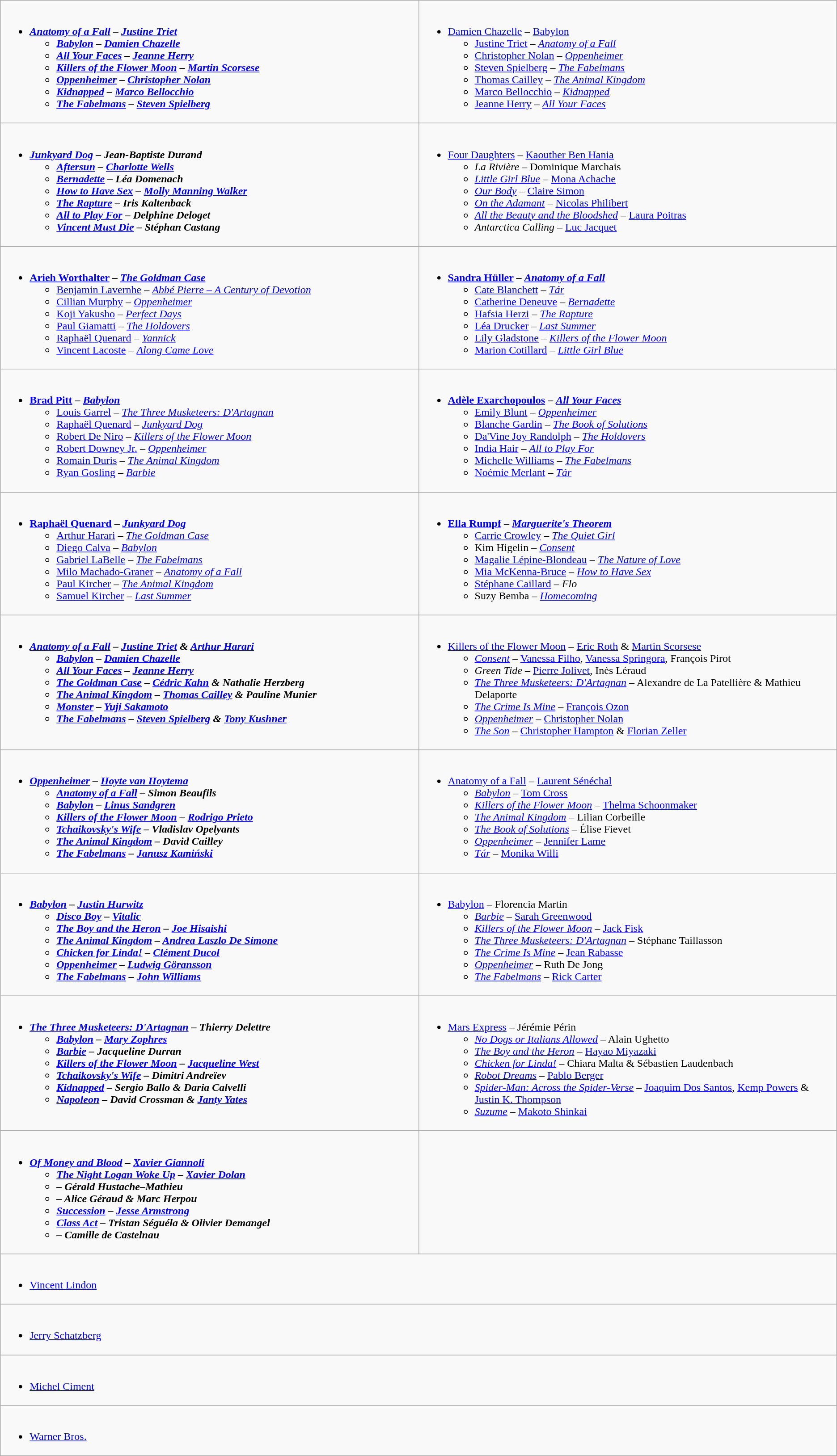<table class="wikitable" role="presentation">
<tr>
<td style="vertical-align:top; width:50%;"><br><ul><li><strong><em><a href='#'>Anatomy of a Fall</a><em> – <a href='#'>Justine Triet</a> <strong><ul><li></em><a href='#'>Babylon</a><em> – <a href='#'>Damien Chazelle</a></li><li></em><a href='#'>All Your Faces</a><em> – <a href='#'>Jeanne Herry</a></li><li></em><a href='#'>Killers of the Flower Moon</a><em> – <a href='#'>Martin Scorsese</a></li><li></em><a href='#'>Oppenheimer</a><em> – <a href='#'>Christopher Nolan</a></li><li></em><a href='#'>Kidnapped</a><em> – <a href='#'>Marco Bellocchio</a></li><li></em><a href='#'>The Fabelmans</a><em> – <a href='#'>Steven Spielberg</a></li></ul></li></ul></td>
<td style="vertical-align:top; width:50%;"><br><ul><li></strong><a href='#'>Damien Chazelle</a> – </em><a href='#'>Babylon</a></em></strong> <ul><li><a href='#'>Justine Triet</a> – <em><a href='#'>Anatomy of a Fall</a></em></li><li><a href='#'>Christopher Nolan</a> – <em><a href='#'>Oppenheimer</a></em></li><li><a href='#'>Steven Spielberg</a> – <em><a href='#'>The Fabelmans</a></em></li><li><a href='#'>Thomas Cailley</a> – <em><a href='#'>The Animal Kingdom</a></em></li><li><a href='#'>Marco Bellocchio</a> – <em><a href='#'>Kidnapped</a></em></li><li><a href='#'>Jeanne Herry</a> – <em><a href='#'>All Your Faces</a></em></li></ul></li></ul></td>
</tr>
<tr>
<td style="vertical-align:top" width="50%"><br><ul><li><strong><em><a href='#'>Junkyard Dog</a><em> – Jean-Baptiste Durand <strong><ul><li></em><a href='#'>Aftersun</a><em> – <a href='#'>Charlotte Wells</a></li><li></em><a href='#'>Bernadette</a><em> – Léa Domenach</li><li></em><a href='#'>How to Have Sex</a><em> – <a href='#'>Molly Manning Walker</a></li><li></em><a href='#'>The Rapture</a><em> – Iris Kaltenback</li><li></em><a href='#'>All to Play For</a><em> – Delphine Deloget</li><li></em><a href='#'>Vincent Must Die</a><em> – Stéphan Castang</li></ul></li></ul></td>
<td style="vertical-align:top; width:50%;"><br><ul><li></em></strong><a href='#'>Four Daughters</a></em> – <a href='#'>Kaouther Ben Hania</a> </strong><ul><li><em>La Rivière</em> – Dominique Marchais</li><li><em><a href='#'>Little Girl Blue</a></em> – <a href='#'>Mona Achache</a></li><li><em><a href='#'>Our Body</a></em> – <a href='#'>Claire Simon</a></li><li><em><a href='#'>On the Adamant</a></em> – <a href='#'>Nicolas Philibert</a></li><li><em><a href='#'>All the Beauty and the Bloodshed</a></em> – <a href='#'>Laura Poitras</a></li><li><em>Antarctica Calling</em> – <a href='#'>Luc Jacquet</a></li></ul></li></ul></td>
</tr>
<tr>
<td style="vertical-align:top" width="50%"><br><ul><li><strong><a href='#'>Arieh Worthalter</a> – <em><a href='#'>The Goldman Case</a></em> </strong><ul><li><a href='#'>Benjamin Lavernhe</a> – <em><a href='#'>Abbé Pierre – A Century of Devotion</a></em></li><li><a href='#'>Cillian Murphy</a> – <em><a href='#'>Oppenheimer</a></em></li><li><a href='#'>Koji Yakusho</a> – <em><a href='#'>Perfect Days</a></em></li><li><a href='#'>Paul Giamatti</a> – <em><a href='#'>The Holdovers</a></em></li><li><a href='#'>Raphaël Quenard</a> – <em><a href='#'>Yannick</a></em></li><li><a href='#'>Vincent Lacoste</a> – <em><a href='#'>Along Came Love</a></em></li></ul></li></ul></td>
<td style="vertical-align:top; width:50%;"><br><ul><li><strong><a href='#'>Sandra Hüller</a> – <em><a href='#'>Anatomy of a Fall</a></em> </strong><ul><li><a href='#'>Cate Blanchett</a> – <em><a href='#'>Tár</a></em></li><li><a href='#'>Catherine Deneuve</a> – <em><a href='#'>Bernadette</a></em></li><li><a href='#'>Hafsia Herzi</a> – <em><a href='#'>The Rapture</a></em></li><li><a href='#'>Léa Drucker</a> – <em><a href='#'>Last Summer</a></em></li><li><a href='#'>Lily Gladstone</a> – <em><a href='#'>Killers of the Flower Moon</a></em></li><li><a href='#'>Marion Cotillard</a> – <em><a href='#'>Little Girl Blue</a></em></li></ul></li></ul></td>
</tr>
<tr>
<td style="vertical-align:top" width="50%"><br><ul><li><strong><a href='#'>Brad Pitt</a> – <em><a href='#'>Babylon</a></em> </strong><ul><li><a href='#'>Louis Garrel</a> – <em><a href='#'>The Three Musketeers: D'Artagnan</a></em></li><li><a href='#'>Raphaël Quenard</a> – <em><a href='#'>Junkyard Dog</a></em></li><li><a href='#'>Robert De Niro</a> – <em><a href='#'>Killers of the Flower Moon</a></em></li><li><a href='#'>Robert Downey Jr.</a> – <em><a href='#'>Oppenheimer</a></em></li><li><a href='#'>Romain Duris</a> – <em><a href='#'>The Animal Kingdom</a></em></li><li><a href='#'>Ryan Gosling</a> – <em><a href='#'>Barbie</a></em></li></ul></li></ul></td>
<td style="vertical-align:top; width:50%;"><br><ul><li><strong><a href='#'>Adèle Exarchopoulos</a> – <em><a href='#'>All Your Faces</a></em> </strong><ul><li><a href='#'>Emily Blunt</a> – <em><a href='#'>Oppenheimer</a></em></li><li><a href='#'>Blanche Gardin</a> – <em><a href='#'>The Book of Solutions</a></em></li><li><a href='#'>Da'Vine Joy Randolph</a> – <em><a href='#'>The Holdovers</a></em></li><li><a href='#'>India Hair</a> – <em><a href='#'>All to Play For</a></em></li><li><a href='#'>Michelle Williams</a> – <em><a href='#'>The Fabelmans</a></em></li><li><a href='#'>Noémie Merlant</a> – <em><a href='#'>Tár</a></em></li></ul></li></ul></td>
</tr>
<tr>
<td style="vertical-align:top" width="50%"><br><ul><li><strong><a href='#'>Raphaël Quenard</a> – <em><a href='#'>Junkyard Dog</a></em> </strong><ul><li><a href='#'>Arthur Harari</a> – <em><a href='#'>The Goldman Case</a></em></li><li><a href='#'>Diego Calva</a> – <em><a href='#'>Babylon</a></em></li><li><a href='#'>Gabriel LaBelle</a> – <em><a href='#'>The Fabelmans</a></em></li><li><a href='#'>Milo Machado-Graner</a> – <em><a href='#'>Anatomy of a Fall</a></em></li><li><a href='#'>Paul Kircher</a> – <em><a href='#'>The Animal Kingdom</a></em></li><li><a href='#'>Samuel Kircher</a> – <em><a href='#'>Last Summer</a></em></li></ul></li></ul></td>
<td style="vertical-align:top; width:50%;"><br><ul><li><strong><a href='#'>Ella Rumpf</a> – <em><a href='#'>Marguerite's Theorem</a></em> </strong><ul><li><a href='#'>Carrie Crowley</a> – <em><a href='#'>The Quiet Girl</a></em></li><li>Kim Higelin – <em><a href='#'>Consent</a></em></li><li><a href='#'>Magalie Lépine-Blondeau</a> – <em><a href='#'>The Nature of Love</a></em></li><li><a href='#'>Mia McKenna-Bruce</a> – <em><a href='#'>How to Have Sex</a></em></li><li><a href='#'>Stéphane Caillard</a> – <em>Flo</em></li><li>Suzy Bemba – <em><a href='#'>Homecoming</a></em></li></ul></li></ul></td>
</tr>
<tr>
<td style="vertical-align:top" width="50%"><br><ul><li><strong><em><a href='#'>Anatomy of a Fall</a><em> – <a href='#'>Justine Triet</a> & <a href='#'>Arthur Harari</a><strong> <ul><li></em><a href='#'>Babylon</a><em> – <a href='#'>Damien Chazelle</a></li><li></em><a href='#'>All Your Faces</a><em> – <a href='#'>Jeanne Herry</a></li><li></em><a href='#'>The Goldman Case</a><em> – <a href='#'>Cédric Kahn</a> & Nathalie Herzberg</li><li></em><a href='#'>The Animal Kingdom</a><em> – <a href='#'>Thomas Cailley</a> & Pauline Munier</li><li></em><a href='#'>Monster</a><em> – <a href='#'>Yuji Sakamoto</a></li><li></em><a href='#'>The Fabelmans</a><em> – <a href='#'>Steven Spielberg</a> & <a href='#'>Tony Kushner</a></li></ul></li></ul></td>
<td style="vertical-align:top; width:50%;"><br><ul><li></em></strong><a href='#'>Killers of the Flower Moon</a></em> – <a href='#'>Eric Roth</a> & <a href='#'>Martin Scorsese</a></strong> <ul><li><em><a href='#'>Consent</a></em> – <a href='#'>Vanessa Filho</a>, <a href='#'>Vanessa Springora</a>, François Pirot</li><li><em>Green Tide</em> – <a href='#'>Pierre Jolivet</a>, Inès Léraud</li><li><em><a href='#'>The Three Musketeers: D'Artagnan</a></em> – Alexandre de La Patellière & Mathieu Delaporte</li><li><em><a href='#'>The Crime Is Mine</a></em> – <a href='#'>François Ozon</a></li><li><em><a href='#'>Oppenheimer</a></em> – <a href='#'>Christopher Nolan</a></li><li><em><a href='#'>The Son</a></em> – <a href='#'>Christopher Hampton</a> & <a href='#'>Florian Zeller</a></li></ul></li></ul></td>
</tr>
<tr>
<td style="vertical-align:top" width="50%"><br><ul><li><strong><em><a href='#'>Oppenheimer</a><em> – <a href='#'>Hoyte van Hoytema</a><strong> <ul><li></em><a href='#'>Anatomy of a Fall</a><em> – Simon Beaufils</li><li></em><a href='#'>Babylon</a><em> – <a href='#'>Linus Sandgren</a></li><li></em><a href='#'>Killers of the Flower Moon</a><em> – <a href='#'>Rodrigo Prieto</a></li><li></em><a href='#'>Tchaikovsky's Wife</a><em> – Vladislav Opelyants</li><li></em><a href='#'>The Animal Kingdom</a><em> – David Cailley</li><li></em><a href='#'>The Fabelmans</a><em> – <a href='#'>Janusz Kamiński</a></li></ul></li></ul></td>
<td style="vertical-align:top; width:50%;"><br><ul><li></em></strong><a href='#'>Anatomy of a Fall</a></em> – <a href='#'>Laurent Sénéchal</a></strong> <ul><li><em><a href='#'>Babylon</a></em> – <a href='#'>Tom Cross</a></li><li><em><a href='#'>Killers of the Flower Moon</a></em> – <a href='#'>Thelma Schoonmaker</a></li><li><em><a href='#'>The Animal Kingdom</a></em> – Lilian Corbeille</li><li><em><a href='#'>The Book of Solutions</a></em> – Élise Fievet</li><li><em><a href='#'>Oppenheimer</a></em> – <a href='#'>Jennifer Lame</a></li><li><em><a href='#'>Tár</a></em> – <a href='#'>Monika Willi</a></li></ul></li></ul></td>
</tr>
<tr>
<td style="vertical-align:top" width="50%"><br><ul><li><strong><em><a href='#'>Babylon</a><em> – <a href='#'>Justin Hurwitz</a><strong> <ul><li></em><a href='#'>Disco Boy</a><em> – <a href='#'>Vitalic</a></li><li></em><a href='#'>The Boy and the Heron</a><em> – <a href='#'>Joe Hisaishi</a></li><li></em><a href='#'>The Animal Kingdom</a><em> – <a href='#'>Andrea Laszlo De Simone</a></li><li></em><a href='#'>Chicken for Linda!</a><em> – <a href='#'>Clément Ducol</a></li><li></em><a href='#'>Oppenheimer</a><em> – <a href='#'>Ludwig Göransson</a></li><li></em><a href='#'>The Fabelmans</a><em> – <a href='#'>John Williams</a></li></ul></li></ul></td>
<td style="vertical-align:top; width:50%;"><br><ul><li></em></strong><a href='#'>Babylon</a></em> – Florencia Martin</strong> <ul><li><em><a href='#'>Barbie</a></em> – <a href='#'>Sarah Greenwood</a></li><li><em><a href='#'>Killers of the Flower Moon</a></em> – <a href='#'>Jack Fisk</a></li><li><em><a href='#'>The Three Musketeers: D'Artagnan</a></em> – Stéphane Taillasson</li><li><em><a href='#'>The Crime Is Mine</a></em> – <a href='#'>Jean Rabasse</a></li><li><em><a href='#'>Oppenheimer</a></em> – Ruth De Jong</li><li><em><a href='#'>The Fabelmans</a></em> – <a href='#'>Rick Carter</a></li></ul></li></ul></td>
</tr>
<tr>
<td style="vertical-align:top" width="50%"><br><ul><li><strong><em><a href='#'>The Three Musketeers: D'Artagnan</a><em> – Thierry Delettre<strong> <ul><li></em><a href='#'>Babylon</a><em> – <a href='#'>Mary Zophres</a></li><li></em><a href='#'>Barbie</a><em> – Jacqueline Durran</li><li></em><a href='#'>Killers of the Flower Moon</a><em> – <a href='#'>Jacqueline West</a></li><li></em><a href='#'>Tchaikovsky's Wife</a><em> – Dimitri Andreïev</li><li></em><a href='#'>Kidnapped</a><em> – Sergio Ballo & Daria Calvelli</li><li></em><a href='#'>Napoleon</a><em> – David Crossman & <a href='#'>Janty Yates</a></li></ul></li></ul></td>
<td style="vertical-align:top; width:50%;"><br><ul><li></em></strong><a href='#'>Mars Express</a></em> – Jérémie Périn</strong> <ul><li><em><a href='#'>No Dogs or Italians Allowed</a></em> – Alain Ughetto</li><li><em><a href='#'>The Boy and the Heron</a></em> – <a href='#'>Hayao Miyazaki</a></li><li><em><a href='#'>Chicken for Linda!</a></em> – Chiara Malta & Sébastien Laudenbach</li><li><em><a href='#'>Robot Dreams</a></em> – <a href='#'>Pablo Berger</a></li><li><em><a href='#'>Spider-Man: Across the Spider-Verse</a></em> – <a href='#'>Joaquim Dos Santos</a>, <a href='#'>Kemp Powers</a> & <a href='#'>Justin K. Thompson</a></li><li><em><a href='#'>Suzume</a></em> – <a href='#'>Makoto Shinkai</a></li></ul></li></ul></td>
</tr>
<tr>
<td style="vertical-align:top" width="50%"><br><ul><li><strong><em><a href='#'>Of Money and Blood</a><em> – <a href='#'>Xavier Giannoli</a><strong> <ul><li></em><a href='#'>The Night Logan Woke Up</a><em> – <a href='#'>Xavier Dolan</a></li><li></em><em> – Gérald Hustache–Mathieu</li><li></em><em> – Alice Géraud & Marc Herpou</li><li></em><a href='#'>Succession</a><em> – <a href='#'>Jesse Armstrong</a></li><li></em><a href='#'>Class Act</a><em> – Tristan Séguéla & Olivier Demangel</li><li></em><em> – Camille de Castelnau</li></ul></li></ul></td>
</tr>
<tr>
<td style="vertical-align:top" colspan="2"><br><ul><li></strong><a href='#'>Vincent Lindon</a><strong></li></ul></td>
</tr>
<tr>
<td style="vertical-align:top" colspan="2"><br><ul><li></strong><a href='#'>Jerry Schatzberg</a><strong></li></ul></td>
</tr>
<tr>
<td style="vertical-align:top" colspan="2"><br><ul><li></strong><a href='#'>Michel Ciment</a><strong></li></ul></td>
</tr>
<tr>
<td style="vertical-align:top" colspan="2"><br><ul><li></strong><a href='#'>Warner Bros.</a><strong></li></ul></td>
</tr>
</table>
